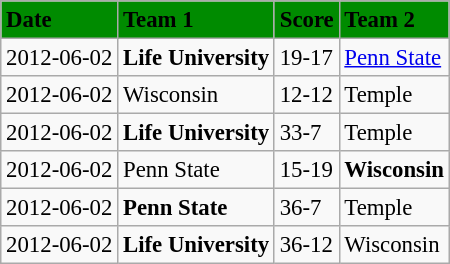<table class="wikitable" style="margin:0.5em auto; font-size:95%">
<tr bgcolor="008B00">
<td><strong>Date</strong></td>
<td><strong>Team 1</strong></td>
<td><strong>Score</strong></td>
<td><strong>Team 2</strong></td>
</tr>
<tr>
<td>2012-06-02</td>
<td><strong>Life University</strong></td>
<td>19-17</td>
<td><a href='#'>Penn State</a></td>
</tr>
<tr>
<td>2012-06-02</td>
<td>Wisconsin</td>
<td>12-12</td>
<td>Temple</td>
</tr>
<tr>
<td>2012-06-02</td>
<td><strong>Life University</strong></td>
<td>33-7</td>
<td>Temple</td>
</tr>
<tr>
<td>2012-06-02</td>
<td>Penn State</td>
<td>15-19</td>
<td><strong>Wisconsin</strong></td>
</tr>
<tr>
<td>2012-06-02</td>
<td><strong>Penn State</strong></td>
<td>36-7</td>
<td>Temple</td>
</tr>
<tr>
<td>2012-06-02</td>
<td><strong>Life University</strong></td>
<td>36-12</td>
<td>Wisconsin</td>
</tr>
</table>
